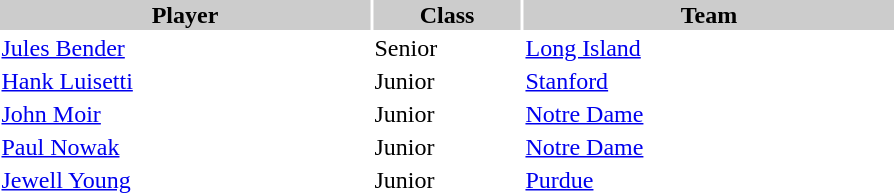<table style="width:600px" "border:'1' 'solid' 'gray'">
<tr>
<th style="background:#CCCCCC;width:40%">Player</th>
<th style="background:#CCCCCC;width:16%">Class</th>
<th style="background:#CCCCCC;width:40%">Team</th>
</tr>
<tr>
<td><a href='#'>Jules Bender</a></td>
<td>Senior</td>
<td><a href='#'>Long Island</a></td>
</tr>
<tr>
<td><a href='#'>Hank Luisetti</a></td>
<td>Junior</td>
<td><a href='#'>Stanford</a></td>
</tr>
<tr>
<td><a href='#'>John Moir</a></td>
<td>Junior</td>
<td><a href='#'>Notre Dame</a></td>
</tr>
<tr>
<td><a href='#'>Paul Nowak</a></td>
<td>Junior</td>
<td><a href='#'>Notre Dame</a></td>
</tr>
<tr>
<td><a href='#'>Jewell Young</a></td>
<td>Junior</td>
<td><a href='#'>Purdue</a></td>
</tr>
</table>
